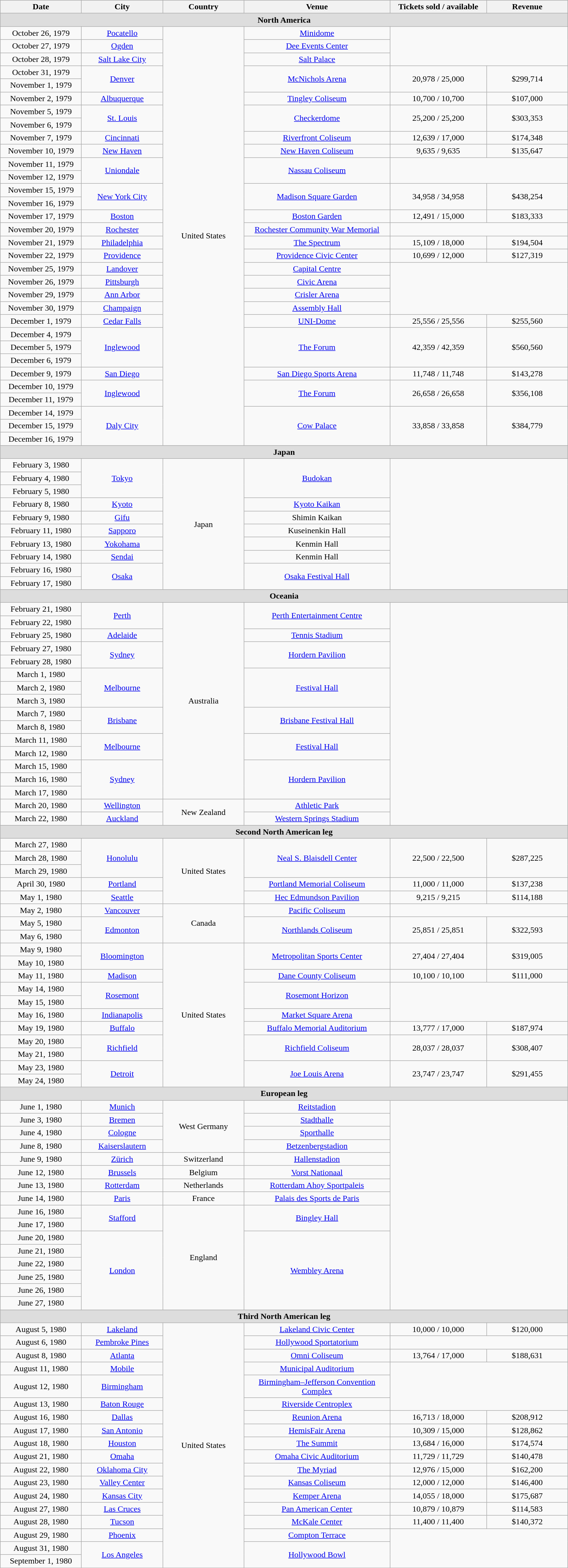<table class="wikitable sortable" style="text-align:center;">
<tr>
<th style="width:150px;">Date</th>
<th style="width:150px;">City</th>
<th style="width:150px;">Country</th>
<th style="width:275px;">Venue</th>
<th style="width:180px;">Tickets sold / available</th>
<th style="width:150px;">Revenue</th>
</tr>
<tr style="background:#ddd;">
<td colspan="6"><strong>North America</strong></td>
</tr>
<tr>
<td>October 26, 1979</td>
<td><a href='#'>Pocatello</a></td>
<td rowspan="32">United States</td>
<td><a href='#'>Minidome</a></td>
</tr>
<tr>
<td>October 27, 1979</td>
<td><a href='#'>Ogden</a></td>
<td><a href='#'>Dee Events Center</a></td>
</tr>
<tr>
<td>October 28, 1979</td>
<td><a href='#'>Salt Lake City</a></td>
<td><a href='#'>Salt Palace</a></td>
</tr>
<tr>
<td>October 31, 1979</td>
<td rowspan="2"><a href='#'>Denver</a></td>
<td rowspan="2"><a href='#'>McNichols Arena</a></td>
<td rowspan="2">20,978 / 25,000</td>
<td rowspan="2">$299,714</td>
</tr>
<tr>
<td>November 1, 1979</td>
</tr>
<tr>
<td>November 2, 1979</td>
<td><a href='#'>Albuquerque</a></td>
<td><a href='#'>Tingley Coliseum</a></td>
<td>10,700 / 10,700</td>
<td>$107,000</td>
</tr>
<tr>
<td>November 5, 1979</td>
<td rowspan="2"><a href='#'>St. Louis</a></td>
<td rowspan="2"><a href='#'>Checkerdome</a></td>
<td rowspan="2">25,200 / 25,200</td>
<td rowspan="2">$303,353</td>
</tr>
<tr>
<td>November 6, 1979</td>
</tr>
<tr>
<td>November 7, 1979</td>
<td><a href='#'>Cincinnati</a></td>
<td><a href='#'>Riverfront Coliseum</a></td>
<td>12,639 / 17,000</td>
<td>$174,348</td>
</tr>
<tr>
<td>November 10, 1979</td>
<td><a href='#'>New Haven</a></td>
<td><a href='#'>New Haven Coliseum</a></td>
<td>9,635 / 9,635</td>
<td>$135,647</td>
</tr>
<tr>
<td>November 11, 1979</td>
<td rowspan="2"><a href='#'>Uniondale</a></td>
<td rowspan="2"><a href='#'>Nassau Coliseum</a></td>
</tr>
<tr>
<td>November 12, 1979</td>
</tr>
<tr>
<td>November 15, 1979</td>
<td rowspan="2"><a href='#'>New York City</a></td>
<td rowspan="2"><a href='#'>Madison Square Garden</a></td>
<td rowspan="2">34,958 / 34,958</td>
<td rowspan="2">$438,254</td>
</tr>
<tr>
<td>November 16, 1979</td>
</tr>
<tr>
<td>November 17, 1979</td>
<td><a href='#'>Boston</a></td>
<td><a href='#'>Boston Garden</a></td>
<td>12,491 / 15,000</td>
<td>$183,333</td>
</tr>
<tr>
<td>November 20, 1979</td>
<td><a href='#'>Rochester</a></td>
<td><a href='#'>Rochester Community War Memorial</a></td>
</tr>
<tr>
<td>November 21, 1979</td>
<td><a href='#'>Philadelphia</a></td>
<td><a href='#'>The Spectrum</a></td>
<td>15,109 / 18,000</td>
<td>$194,504</td>
</tr>
<tr>
<td>November 22, 1979</td>
<td><a href='#'>Providence</a></td>
<td><a href='#'>Providence Civic Center</a></td>
<td>10,699 / 12,000</td>
<td>$127,319</td>
</tr>
<tr>
<td>November 25, 1979</td>
<td><a href='#'>Landover</a></td>
<td><a href='#'>Capital Centre</a></td>
</tr>
<tr>
<td>November 26, 1979</td>
<td><a href='#'>Pittsburgh</a></td>
<td><a href='#'>Civic Arena</a></td>
</tr>
<tr>
<td>November 29, 1979</td>
<td><a href='#'>Ann Arbor</a></td>
<td><a href='#'>Crisler Arena</a></td>
</tr>
<tr>
<td>November 30, 1979</td>
<td><a href='#'>Champaign</a></td>
<td><a href='#'>Assembly Hall</a></td>
</tr>
<tr>
<td>December 1, 1979</td>
<td><a href='#'>Cedar Falls</a></td>
<td><a href='#'>UNI-Dome</a></td>
<td>25,556 / 25,556</td>
<td>$255,560</td>
</tr>
<tr>
<td>December 4, 1979</td>
<td rowspan="3"><a href='#'>Inglewood</a></td>
<td rowspan="3"><a href='#'>The Forum</a></td>
<td rowspan="3">42,359 / 42,359</td>
<td rowspan="3">$560,560</td>
</tr>
<tr>
<td>December 5, 1979</td>
</tr>
<tr>
<td>December 6, 1979</td>
</tr>
<tr>
<td>December 9, 1979</td>
<td><a href='#'>San Diego</a></td>
<td><a href='#'>San Diego Sports Arena</a></td>
<td>11,748 / 11,748</td>
<td>$143,278</td>
</tr>
<tr>
<td>December 10, 1979</td>
<td rowspan="2"><a href='#'>Inglewood</a></td>
<td rowspan="2"><a href='#'>The Forum</a></td>
<td rowspan="2">26,658 / 26,658</td>
<td rowspan="2">$356,108</td>
</tr>
<tr>
<td>December 11, 1979</td>
</tr>
<tr>
<td>December 14, 1979</td>
<td rowspan="3"><a href='#'>Daly City</a></td>
<td rowspan="3"><a href='#'>Cow Palace</a></td>
<td rowspan="3">33,858 / 33,858</td>
<td rowspan="3">$384,779</td>
</tr>
<tr>
<td>December 15, 1979</td>
</tr>
<tr>
<td>December 16, 1979</td>
</tr>
<tr style="background:#ddd;">
<td colspan="6"><strong>Japan</strong></td>
</tr>
<tr>
<td>February 3, 1980</td>
<td rowspan="3"><a href='#'>Tokyo</a></td>
<td rowspan="10">Japan</td>
<td rowspan="3"><a href='#'>Budokan</a></td>
</tr>
<tr>
<td>February 4, 1980</td>
</tr>
<tr>
<td>February 5, 1980</td>
</tr>
<tr>
<td>February 8, 1980</td>
<td><a href='#'>Kyoto</a></td>
<td><a href='#'>Kyoto Kaikan</a></td>
</tr>
<tr>
<td>February 9, 1980</td>
<td><a href='#'>Gifu</a></td>
<td>Shimin Kaikan</td>
</tr>
<tr>
<td>February 11, 1980</td>
<td><a href='#'>Sapporo</a></td>
<td>Kuseinenkin Hall</td>
</tr>
<tr>
<td>February 13, 1980</td>
<td><a href='#'>Yokohama</a></td>
<td>Kenmin Hall</td>
</tr>
<tr>
<td>February 14, 1980</td>
<td><a href='#'>Sendai</a></td>
<td>Kenmin Hall</td>
</tr>
<tr>
<td>February 16, 1980</td>
<td rowspan="2"><a href='#'>Osaka</a></td>
<td rowspan="2"><a href='#'>Osaka Festival Hall</a></td>
</tr>
<tr>
<td>February 17, 1980</td>
</tr>
<tr style="background:#ddd;">
<td colspan="6"><strong>Oceania</strong></td>
</tr>
<tr>
<td>February 21, 1980</td>
<td rowspan="2"><a href='#'>Perth</a></td>
<td rowspan="15">Australia</td>
<td rowspan="2"><a href='#'>Perth Entertainment Centre</a></td>
</tr>
<tr>
<td>February 22, 1980</td>
</tr>
<tr>
<td>February 25, 1980</td>
<td><a href='#'>Adelaide</a></td>
<td><a href='#'>Tennis Stadium</a></td>
</tr>
<tr>
<td>February 27, 1980</td>
<td rowspan="2"><a href='#'>Sydney</a></td>
<td rowspan="2"><a href='#'>Hordern Pavilion</a></td>
</tr>
<tr>
<td>February 28, 1980</td>
</tr>
<tr>
<td>March 1, 1980</td>
<td rowspan="3"><a href='#'>Melbourne</a></td>
<td rowspan="3"><a href='#'>Festival Hall</a></td>
</tr>
<tr>
<td>March 2, 1980</td>
</tr>
<tr>
<td>March 3, 1980</td>
</tr>
<tr>
<td>March 7, 1980</td>
<td rowspan="2"><a href='#'>Brisbane</a></td>
<td rowspan="2"><a href='#'>Brisbane Festival Hall</a></td>
</tr>
<tr>
<td>March 8, 1980</td>
</tr>
<tr>
<td>March 11, 1980</td>
<td rowspan="2"><a href='#'>Melbourne</a></td>
<td rowspan="2"><a href='#'>Festival Hall</a></td>
</tr>
<tr>
<td>March 12, 1980</td>
</tr>
<tr>
<td>March 15, 1980</td>
<td rowspan="3"><a href='#'>Sydney</a></td>
<td rowspan="3"><a href='#'>Hordern Pavilion</a></td>
</tr>
<tr>
<td>March 16, 1980</td>
</tr>
<tr>
<td>March 17, 1980</td>
</tr>
<tr>
<td>March 20, 1980</td>
<td><a href='#'>Wellington</a></td>
<td rowspan="2">New Zealand</td>
<td><a href='#'>Athletic Park</a></td>
</tr>
<tr>
<td>March 22, 1980</td>
<td><a href='#'>Auckland</a></td>
<td><a href='#'>Western Springs Stadium</a></td>
</tr>
<tr style="background:#ddd;">
<td colspan="6"><strong>Second North American leg</strong></td>
</tr>
<tr>
<td>March 27, 1980</td>
<td rowspan="3"><a href='#'>Honolulu</a></td>
<td rowspan="5">United States</td>
<td rowspan="3"><a href='#'>Neal S. Blaisdell Center</a></td>
<td rowspan="3">22,500 / 22,500</td>
<td rowspan="3">$287,225</td>
</tr>
<tr>
<td>March 28, 1980</td>
</tr>
<tr>
<td>March 29, 1980</td>
</tr>
<tr>
<td>April 30, 1980</td>
<td><a href='#'>Portland</a></td>
<td><a href='#'>Portland Memorial Coliseum</a></td>
<td>11,000 / 11,000</td>
<td>$137,238</td>
</tr>
<tr>
<td>May 1, 1980</td>
<td><a href='#'>Seattle</a></td>
<td><a href='#'>Hec Edmundson Pavilion</a></td>
<td>9,215 / 9,215</td>
<td>$114,188</td>
</tr>
<tr>
<td>May 2, 1980</td>
<td><a href='#'>Vancouver</a></td>
<td rowspan="3">Canada</td>
<td><a href='#'>Pacific Coliseum</a></td>
</tr>
<tr>
<td>May 5, 1980</td>
<td rowspan="2"><a href='#'>Edmonton</a></td>
<td rowspan="2"><a href='#'>Northlands Coliseum</a></td>
<td rowspan="2">25,851 / 25,851</td>
<td rowspan="2">$322,593</td>
</tr>
<tr>
<td>May 6, 1980</td>
</tr>
<tr>
<td>May 9, 1980</td>
<td rowspan="2"><a href='#'>Bloomington</a></td>
<td rowspan="11">United States</td>
<td rowspan="2"><a href='#'>Metropolitan Sports Center</a></td>
<td rowspan="2">27,404 / 27,404</td>
<td rowspan="2">$319,005</td>
</tr>
<tr>
<td>May 10, 1980</td>
</tr>
<tr>
<td>May 11, 1980</td>
<td><a href='#'>Madison</a></td>
<td><a href='#'>Dane County Coliseum</a></td>
<td>10,100 / 10,100</td>
<td>$111,000</td>
</tr>
<tr>
<td>May 14, 1980</td>
<td rowspan="2"><a href='#'>Rosemont</a></td>
<td rowspan="2"><a href='#'>Rosemont Horizon</a></td>
</tr>
<tr>
<td>May 15, 1980</td>
</tr>
<tr>
<td>May 16, 1980</td>
<td><a href='#'>Indianapolis</a></td>
<td><a href='#'>Market Square Arena</a></td>
</tr>
<tr>
<td>May 19, 1980</td>
<td><a href='#'>Buffalo</a></td>
<td><a href='#'>Buffalo Memorial Auditorium</a></td>
<td>13,777 / 17,000</td>
<td>$187,974</td>
</tr>
<tr>
<td>May 20, 1980</td>
<td rowspan="2"><a href='#'>Richfield</a></td>
<td rowspan="2"><a href='#'>Richfield Coliseum</a></td>
<td rowspan="2">28,037 / 28,037</td>
<td rowspan="2">$308,407</td>
</tr>
<tr>
<td>May 21, 1980</td>
</tr>
<tr>
<td>May 23, 1980</td>
<td rowspan="2"><a href='#'>Detroit</a></td>
<td rowspan="2"><a href='#'>Joe Louis Arena</a></td>
<td rowspan="2">23,747 / 23,747</td>
<td rowspan="2">$291,455</td>
</tr>
<tr>
<td>May 24, 1980</td>
</tr>
<tr style="background:#ddd;">
<td colspan="6"><strong>European leg</strong></td>
</tr>
<tr>
<td>June 1, 1980</td>
<td><a href='#'>Munich</a></td>
<td rowspan="4">West Germany</td>
<td><a href='#'>Reitstadion</a></td>
</tr>
<tr>
<td>June 3, 1980</td>
<td><a href='#'>Bremen</a></td>
<td><a href='#'>Stadthalle</a></td>
</tr>
<tr>
<td>June 4, 1980</td>
<td><a href='#'>Cologne</a></td>
<td><a href='#'>Sporthalle</a></td>
</tr>
<tr>
<td>June 8, 1980</td>
<td><a href='#'>Kaiserslautern</a></td>
<td><a href='#'>Betzenbergstadion</a></td>
</tr>
<tr>
<td>June 9, 1980</td>
<td><a href='#'>Zürich</a></td>
<td>Switzerland</td>
<td><a href='#'>Hallenstadion</a></td>
</tr>
<tr>
<td>June 12, 1980</td>
<td><a href='#'>Brussels</a></td>
<td>Belgium</td>
<td><a href='#'>Vorst Nationaal</a></td>
</tr>
<tr>
<td>June 13, 1980</td>
<td><a href='#'>Rotterdam</a></td>
<td>Netherlands</td>
<td><a href='#'>Rotterdam Ahoy Sportpaleis</a></td>
</tr>
<tr>
<td>June 14, 1980</td>
<td><a href='#'>Paris</a></td>
<td>France</td>
<td><a href='#'>Palais des Sports de Paris</a></td>
</tr>
<tr>
<td>June 16, 1980</td>
<td rowspan="2"><a href='#'>Stafford</a></td>
<td rowspan="8">England</td>
<td rowspan="2"><a href='#'>Bingley Hall</a></td>
</tr>
<tr>
<td>June 17, 1980</td>
</tr>
<tr>
<td>June 20, 1980</td>
<td rowspan="6"><a href='#'>London</a></td>
<td rowspan="6"><a href='#'>Wembley Arena</a></td>
</tr>
<tr>
<td>June 21, 1980</td>
</tr>
<tr>
<td>June 22, 1980</td>
</tr>
<tr>
<td>June 25, 1980</td>
</tr>
<tr>
<td>June 26, 1980</td>
</tr>
<tr>
<td>June 27, 1980</td>
</tr>
<tr style="background:#ddd;">
<td colspan="6"><strong>Third North American leg</strong></td>
</tr>
<tr>
<td>August 5, 1980</td>
<td><a href='#'>Lakeland</a></td>
<td rowspan="18">United States</td>
<td><a href='#'>Lakeland Civic Center</a></td>
<td>10,000 / 10,000</td>
<td>$120,000</td>
</tr>
<tr>
<td>August 6, 1980</td>
<td><a href='#'>Pembroke Pines</a></td>
<td><a href='#'>Hollywood Sportatorium</a></td>
</tr>
<tr>
<td>August 8, 1980</td>
<td><a href='#'>Atlanta</a></td>
<td><a href='#'>Omni Coliseum</a></td>
<td>13,764 / 17,000</td>
<td>$188,631</td>
</tr>
<tr>
<td>August 11, 1980</td>
<td><a href='#'>Mobile</a></td>
<td><a href='#'>Municipal Auditorium</a></td>
</tr>
<tr>
<td>August 12, 1980</td>
<td><a href='#'>Birmingham</a></td>
<td><a href='#'>Birmingham–Jefferson Convention Complex</a></td>
</tr>
<tr>
<td>August 13, 1980</td>
<td><a href='#'>Baton Rouge</a></td>
<td><a href='#'>Riverside Centroplex</a></td>
</tr>
<tr>
<td>August 16, 1980</td>
<td><a href='#'>Dallas</a></td>
<td><a href='#'>Reunion Arena</a></td>
<td>16,713 / 18,000</td>
<td>$208,912</td>
</tr>
<tr>
<td>August 17, 1980</td>
<td><a href='#'>San Antonio</a></td>
<td><a href='#'>HemisFair Arena</a></td>
<td>10,309 / 15,000</td>
<td>$128,862</td>
</tr>
<tr>
<td>August 18, 1980</td>
<td><a href='#'>Houston</a></td>
<td><a href='#'>The Summit</a></td>
<td>13,684 / 16,000</td>
<td>$174,574</td>
</tr>
<tr>
<td>August 21, 1980</td>
<td><a href='#'>Omaha</a></td>
<td><a href='#'>Omaha Civic Auditorium</a></td>
<td>11,729 / 11,729</td>
<td>$140,478</td>
</tr>
<tr>
<td>August 22, 1980</td>
<td><a href='#'>Oklahoma City</a></td>
<td><a href='#'>The Myriad</a></td>
<td>12,976 / 15,000</td>
<td>$162,200</td>
</tr>
<tr>
<td>August 23, 1980</td>
<td><a href='#'>Valley Center</a></td>
<td><a href='#'>Kansas Coliseum</a></td>
<td>12,000 / 12,000</td>
<td>$146,400</td>
</tr>
<tr>
<td>August 24, 1980</td>
<td><a href='#'>Kansas City</a></td>
<td><a href='#'>Kemper Arena</a></td>
<td>14,055 / 18,000</td>
<td>$175,687</td>
</tr>
<tr>
<td>August 27, 1980</td>
<td><a href='#'>Las Cruces</a></td>
<td><a href='#'>Pan American Center</a></td>
<td>10,879 / 10,879</td>
<td>$114,583</td>
</tr>
<tr>
<td>August 28, 1980</td>
<td><a href='#'>Tucson</a></td>
<td><a href='#'>McKale Center</a></td>
<td>11,400 / 11,400</td>
<td>$140,372</td>
</tr>
<tr>
<td>August 29, 1980</td>
<td><a href='#'>Phoenix</a></td>
<td><a href='#'>Compton Terrace</a></td>
</tr>
<tr>
<td>August 31, 1980</td>
<td rowspan="2"><a href='#'>Los Angeles</a></td>
<td rowspan="2"><a href='#'>Hollywood Bowl</a></td>
</tr>
<tr>
<td>September 1, 1980</td>
</tr>
</table>
